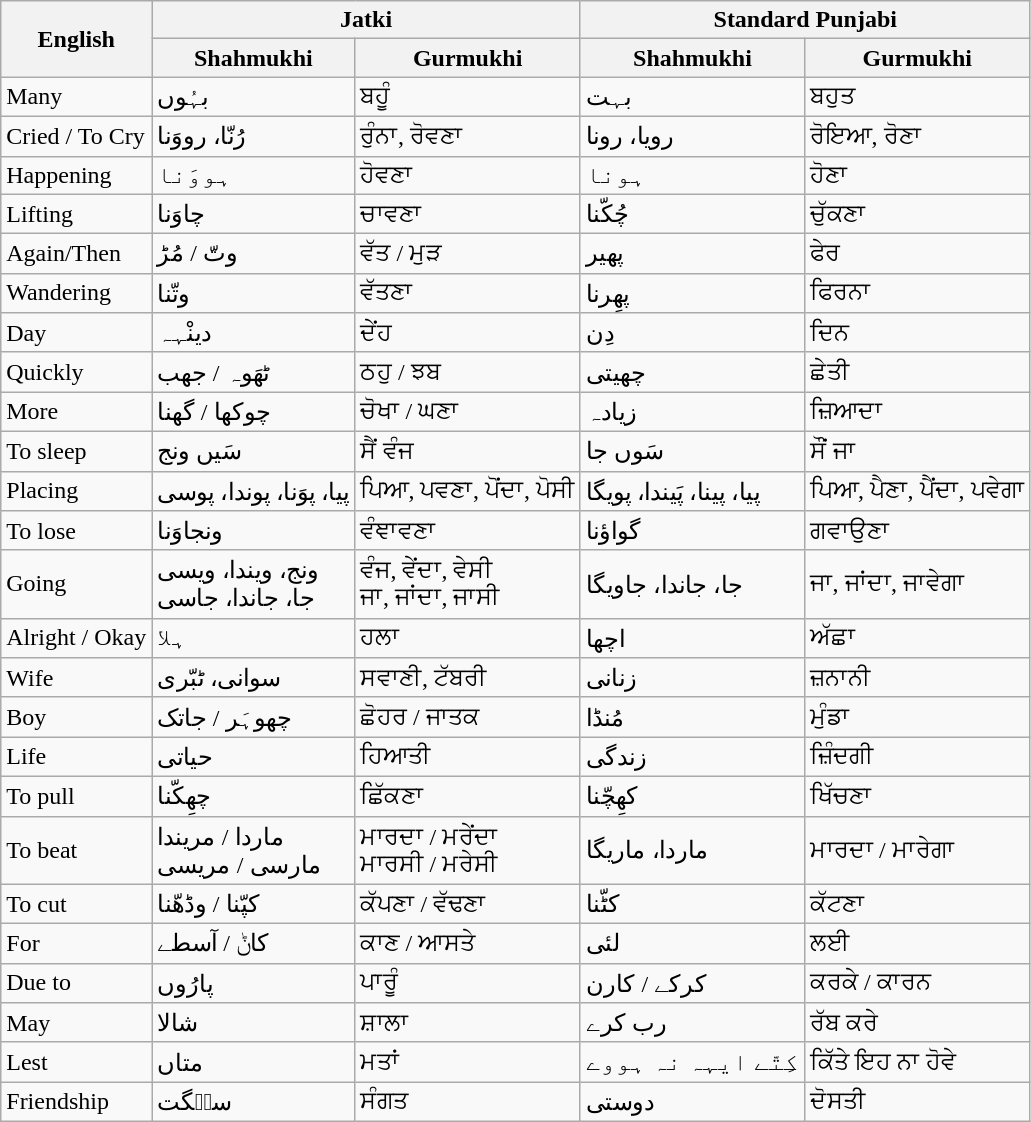<table class="wikitable">
<tr>
<th rowspan="2">English</th>
<th colspan="2">Jatki</th>
<th colspan="2">Standard Punjabi</th>
</tr>
<tr>
<th>Shahmukhi</th>
<th>Gurmukhi</th>
<th>Shahmukhi</th>
<th>Gurmukhi</th>
</tr>
<tr>
<td>Many</td>
<td>بہُوں</td>
<td>ਬਹੂੰ</td>
<td>بہت</td>
<td>ਬਹੁਤ</td>
</tr>
<tr>
<td>Cried / To Cry</td>
<td>رُنّا، رووَنا</td>
<td>ਰੁੰਨਾ, ਰੋਵਣਾ</td>
<td>رویا، رونا</td>
<td>ਰੋਇਆ, ਰੋਣਾ</td>
</tr>
<tr>
<td>Happening</td>
<td>ہووَنا</td>
<td>ਹੋਵਣਾ</td>
<td>ہونا</td>
<td>ਹੋਣਾ</td>
</tr>
<tr>
<td>Lifting</td>
<td>چاوَنا</td>
<td>ਚਾਵਣਾ</td>
<td>چُکّنا</td>
<td>ਚੁੱਕਣਾ</td>
</tr>
<tr>
<td>Again/Then</td>
<td>وتّ / مُڑ</td>
<td>ਵੱਤ / ਮੁੜ</td>
<td>پھیر</td>
<td>ਫੇਰ</td>
</tr>
<tr>
<td>Wandering</td>
<td>وتّنا</td>
<td>ਵੱਤਣਾ</td>
<td>پھِرنا</td>
<td>ਫਿਰਨਾ</td>
</tr>
<tr>
<td>Day</td>
<td>دینْہہ</td>
<td>ਦੇਂਹ</td>
<td>دِن</td>
<td>ਦਿਨ</td>
</tr>
<tr>
<td>Quickly</td>
<td>ٹھَوہ / جھب</td>
<td>ਠਹੁ / ਝਬ</td>
<td>چھیتی</td>
<td>ਛੇਤੀ</td>
</tr>
<tr>
<td>More</td>
<td>چوکھا / گھنا</td>
<td>ਚੋਖਾ / ਘਣਾ</td>
<td>زیادہ</td>
<td>ਜ਼ਿਆਦਾ</td>
</tr>
<tr>
<td>To sleep</td>
<td>سَیں ونج</td>
<td>ਸੈਂ ਵੰਜ</td>
<td>سَوں جا</td>
<td>ਸੌਂ ਜਾ</td>
</tr>
<tr>
<td>Placing</td>
<td>پیا، پوَنا، پوندا، پوسی</td>
<td>ਪਿਆ, ਪਵਣਾ, ਪੋਂਦਾ, ਪੋਸੀ</td>
<td>پیا، پینا، پَیندا، پویگا</td>
<td>ਪਿਆ, ਪੈਣਾ, ਪੈਂਦਾ, ਪਵੇਗਾ</td>
</tr>
<tr>
<td>To lose</td>
<td>ونجاوَنا</td>
<td>ਵੰਞਾਵਣਾ</td>
<td>گواؤنا</td>
<td>ਗਵਾਉਣਾ</td>
</tr>
<tr>
<td>Going</td>
<td>ونج، ویندا، ویسی<br>جا، جاندا، جاسی</td>
<td>ਵੰਜ, ਵੇਂਦਾ, ਵੇਸੀ<br>ਜਾ, ਜਾਂਦਾ, ਜਾਸੀ</td>
<td>جا، جاندا، جاویگا</td>
<td>ਜਾ, ਜਾਂਦਾ, ਜਾਵੇਗਾ</td>
</tr>
<tr>
<td>Alright / Okay</td>
<td>ہلا</td>
<td>ਹਲਾ</td>
<td>اچھا</td>
<td>ਅੱਛਾ</td>
</tr>
<tr>
<td>Wife</td>
<td>سوانی، ٹبّری</td>
<td>ਸਵਾਣੀ, ਟੱਬਰੀ</td>
<td>زنانی</td>
<td>ਜ਼ਨਾਨੀ</td>
</tr>
<tr>
<td>Boy</td>
<td>چھوہَر / جاتک</td>
<td>ਛੋਹਰ / ਜਾਤਕ</td>
<td>مُنڈا</td>
<td>ਮੁੰਡਾ</td>
</tr>
<tr>
<td>Life</td>
<td>حیاتی</td>
<td>ਹਿਆਤੀ</td>
<td>زندگی</td>
<td>ਜ਼ਿੰਦਗੀ</td>
</tr>
<tr>
<td>To pull</td>
<td>چھِکّنا</td>
<td>ਛਿੱਕਣਾ</td>
<td>کھِچّنا</td>
<td>ਖਿੱਚਣਾ</td>
</tr>
<tr>
<td>To beat</td>
<td>ماردا / مریندا<br>مارسی / مریسی</td>
<td>ਮਾਰਦਾ / ਮਰੇਂਦਾ<br>ਮਾਰਸੀ / ਮਰੇਸੀ</td>
<td>ماردا، ماریگا</td>
<td>ਮਾਰਦਾ / ਮਾਰੇਗਾ</td>
</tr>
<tr>
<td>To cut</td>
<td>کپّنا / وڈھّنا</td>
<td>ਕੱਪਣਾ / ਵੱਢਣਾ</td>
<td>کٹّنا</td>
<td>ਕੱਟਣਾ</td>
</tr>
<tr>
<td>For</td>
<td>کاݨ / آسطے</td>
<td>ਕਾਣ / ਆਸਤੇ</td>
<td>لئی</td>
<td>ਲਈ</td>
</tr>
<tr>
<td>Due to</td>
<td>پارُوں</td>
<td>ਪਾਰੂੰ</td>
<td>کرکے / کارن</td>
<td>ਕਰਕੇ / ਕਾਰਨ</td>
</tr>
<tr>
<td>May</td>
<td>شالا</td>
<td>ਸ਼ਾਲਾ</td>
<td>رب کرے</td>
<td>ਰੱਬ ਕਰੇ</td>
</tr>
<tr>
<td>Lest</td>
<td>متاں</td>
<td>ਮਤਾਂ</td>
<td>کِتّے ایہہ نہ ہووے</td>
<td>ਕਿੱਤੇ ਇਹ ਨਾ ਹੋਵੇ</td>
</tr>
<tr>
<td>Friendship</td>
<td>سن٘گت</td>
<td>ਸੰਗਤ</td>
<td>دوستی</td>
<td>ਦੋਸਤੀ</td>
</tr>
</table>
